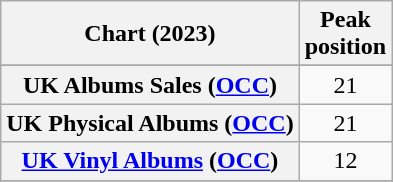<table class="wikitable sortable plainrowheaders" style="text-align:center">
<tr>
<th scope="col">Chart (2023)</th>
<th scope="col">Peak<br>position</th>
</tr>
<tr>
</tr>
<tr>
</tr>
<tr>
</tr>
<tr>
<th scope="row">UK Albums Sales (<a href='#'>OCC</a>)</th>
<td>21</td>
</tr>
<tr>
<th scope="row">UK Physical Albums (<a href='#'>OCC</a>)</th>
<td>21</td>
</tr>
<tr>
<th scope="row"><a href='#'>UK Vinyl Albums</a> (<a href='#'>OCC</a>)</th>
<td>12</td>
</tr>
<tr>
</tr>
<tr>
</tr>
<tr>
</tr>
<tr>
</tr>
<tr>
</tr>
</table>
